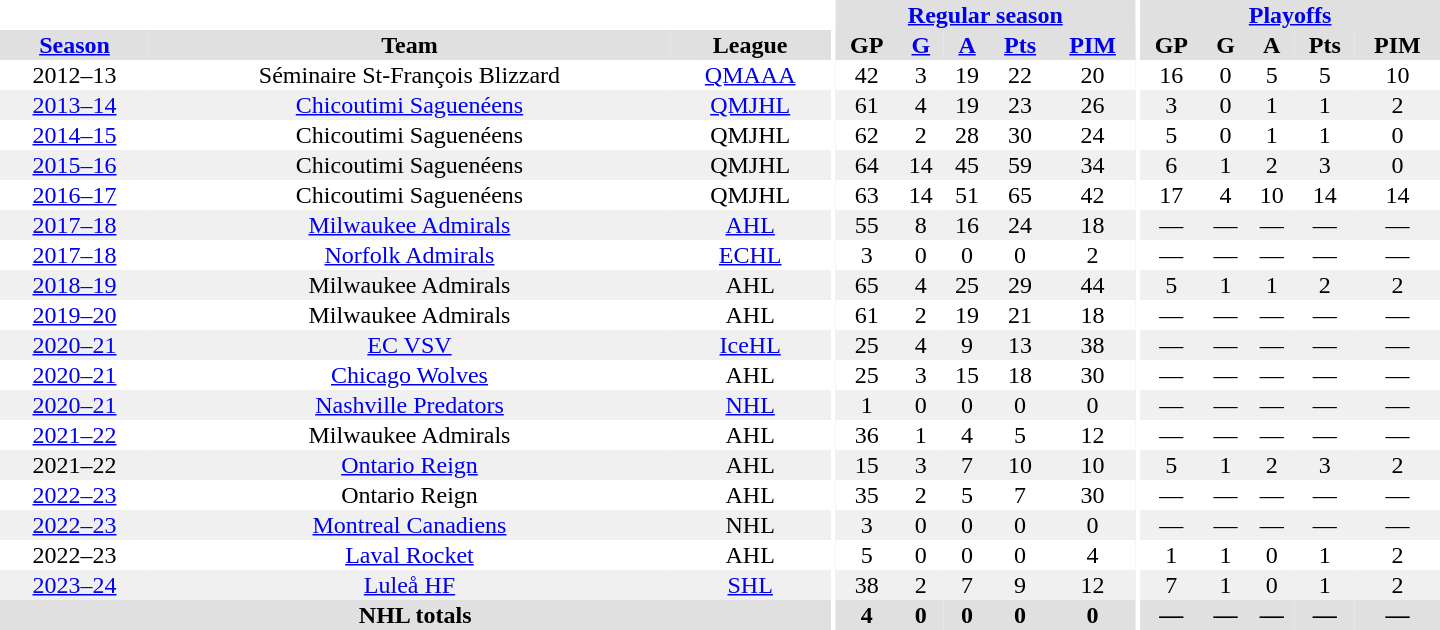<table border="0" cellpadding="1" cellspacing="0" style="text-align:center; width:60em">
<tr bgcolor="#e0e0e0">
<th colspan="3" bgcolor="#ffffff"></th>
<th rowspan="99" bgcolor="#ffffff"></th>
<th colspan="5"><a href='#'>Regular season</a></th>
<th rowspan="99" bgcolor="#ffffff"></th>
<th colspan="5"><a href='#'>Playoffs</a></th>
</tr>
<tr bgcolor="#e0e0e0">
<th><a href='#'>Season</a></th>
<th>Team</th>
<th>League</th>
<th>GP</th>
<th><a href='#'>G</a></th>
<th><a href='#'>A</a></th>
<th><a href='#'>Pts</a></th>
<th><a href='#'>PIM</a></th>
<th>GP</th>
<th>G</th>
<th>A</th>
<th>Pts</th>
<th>PIM</th>
</tr>
<tr>
<td>2012–13</td>
<td>Séminaire St-François Blizzard</td>
<td><a href='#'>QMAAA</a></td>
<td>42</td>
<td>3</td>
<td>19</td>
<td>22</td>
<td>20</td>
<td>16</td>
<td>0</td>
<td>5</td>
<td>5</td>
<td>10</td>
</tr>
<tr bgcolor="#f0f0f0">
<td><a href='#'>2013–14</a></td>
<td><a href='#'>Chicoutimi Saguenéens</a></td>
<td><a href='#'>QMJHL</a></td>
<td>61</td>
<td>4</td>
<td>19</td>
<td>23</td>
<td>26</td>
<td>3</td>
<td>0</td>
<td>1</td>
<td>1</td>
<td>2</td>
</tr>
<tr>
<td><a href='#'>2014–15</a></td>
<td>Chicoutimi Saguenéens</td>
<td>QMJHL</td>
<td>62</td>
<td>2</td>
<td>28</td>
<td>30</td>
<td>24</td>
<td>5</td>
<td>0</td>
<td>1</td>
<td>1</td>
<td>0</td>
</tr>
<tr bgcolor="#f0f0f0">
<td><a href='#'>2015–16</a></td>
<td>Chicoutimi Saguenéens</td>
<td>QMJHL</td>
<td>64</td>
<td>14</td>
<td>45</td>
<td>59</td>
<td>34</td>
<td>6</td>
<td>1</td>
<td>2</td>
<td>3</td>
<td>0</td>
</tr>
<tr>
<td><a href='#'>2016–17</a></td>
<td>Chicoutimi Saguenéens</td>
<td>QMJHL</td>
<td>63</td>
<td>14</td>
<td>51</td>
<td>65</td>
<td>42</td>
<td>17</td>
<td>4</td>
<td>10</td>
<td>14</td>
<td>14</td>
</tr>
<tr bgcolor="#f0f0f0">
<td><a href='#'>2017–18</a></td>
<td><a href='#'>Milwaukee Admirals</a></td>
<td><a href='#'>AHL</a></td>
<td>55</td>
<td>8</td>
<td>16</td>
<td>24</td>
<td>18</td>
<td>—</td>
<td>—</td>
<td>—</td>
<td>—</td>
<td>—</td>
</tr>
<tr>
<td><a href='#'>2017–18</a></td>
<td><a href='#'>Norfolk Admirals</a></td>
<td><a href='#'>ECHL</a></td>
<td>3</td>
<td>0</td>
<td>0</td>
<td>0</td>
<td>2</td>
<td>—</td>
<td>—</td>
<td>—</td>
<td>—</td>
<td>—</td>
</tr>
<tr bgcolor="#f0f0f0">
<td><a href='#'>2018–19</a></td>
<td>Milwaukee Admirals</td>
<td>AHL</td>
<td>65</td>
<td>4</td>
<td>25</td>
<td>29</td>
<td>44</td>
<td>5</td>
<td>1</td>
<td>1</td>
<td>2</td>
<td>2</td>
</tr>
<tr>
<td><a href='#'>2019–20</a></td>
<td>Milwaukee Admirals</td>
<td>AHL</td>
<td>61</td>
<td>2</td>
<td>19</td>
<td>21</td>
<td>18</td>
<td>—</td>
<td>—</td>
<td>—</td>
<td>—</td>
<td>—</td>
</tr>
<tr bgcolor="#f0f0f0">
<td><a href='#'>2020–21</a></td>
<td><a href='#'>EC VSV</a></td>
<td><a href='#'>IceHL</a></td>
<td>25</td>
<td>4</td>
<td>9</td>
<td>13</td>
<td>38</td>
<td>—</td>
<td>—</td>
<td>—</td>
<td>—</td>
<td>—</td>
</tr>
<tr>
<td><a href='#'>2020–21</a></td>
<td><a href='#'>Chicago Wolves</a></td>
<td>AHL</td>
<td>25</td>
<td>3</td>
<td>15</td>
<td>18</td>
<td>30</td>
<td>—</td>
<td>—</td>
<td>—</td>
<td>—</td>
<td>—</td>
</tr>
<tr bgcolor="#f0f0f0">
<td><a href='#'>2020–21</a></td>
<td><a href='#'>Nashville Predators</a></td>
<td><a href='#'>NHL</a></td>
<td>1</td>
<td>0</td>
<td>0</td>
<td>0</td>
<td>0</td>
<td>—</td>
<td>—</td>
<td>—</td>
<td>—</td>
<td>—</td>
</tr>
<tr>
<td><a href='#'>2021–22</a></td>
<td>Milwaukee Admirals</td>
<td>AHL</td>
<td>36</td>
<td>1</td>
<td>4</td>
<td>5</td>
<td>12</td>
<td>—</td>
<td>—</td>
<td>—</td>
<td>—</td>
<td>—</td>
</tr>
<tr bgcolor="#f0f0f0">
<td>2021–22</td>
<td><a href='#'>Ontario Reign</a></td>
<td>AHL</td>
<td>15</td>
<td>3</td>
<td>7</td>
<td>10</td>
<td>10</td>
<td>5</td>
<td>1</td>
<td>2</td>
<td>3</td>
<td>2</td>
</tr>
<tr>
<td><a href='#'>2022–23</a></td>
<td>Ontario Reign</td>
<td>AHL</td>
<td>35</td>
<td>2</td>
<td>5</td>
<td>7</td>
<td>30</td>
<td>—</td>
<td>—</td>
<td>—</td>
<td>—</td>
<td>—</td>
</tr>
<tr bgcolor="#f0f0f0">
<td><a href='#'>2022–23</a></td>
<td><a href='#'>Montreal Canadiens</a></td>
<td>NHL</td>
<td>3</td>
<td>0</td>
<td>0</td>
<td>0</td>
<td>0</td>
<td>—</td>
<td>—</td>
<td>—</td>
<td>—</td>
<td>—</td>
</tr>
<tr>
<td>2022–23</td>
<td><a href='#'>Laval Rocket</a></td>
<td>AHL</td>
<td>5</td>
<td>0</td>
<td>0</td>
<td>0</td>
<td>4</td>
<td>1</td>
<td>1</td>
<td>0</td>
<td>1</td>
<td>2</td>
</tr>
<tr bgcolor="#f0f0f0">
<td><a href='#'>2023–24</a></td>
<td><a href='#'>Luleå HF</a></td>
<td><a href='#'>SHL</a></td>
<td>38</td>
<td>2</td>
<td>7</td>
<td>9</td>
<td>12</td>
<td>7</td>
<td>1</td>
<td>0</td>
<td>1</td>
<td>2</td>
</tr>
<tr bgcolor="#e0e0e0">
<th colspan="3">NHL totals</th>
<th>4</th>
<th>0</th>
<th>0</th>
<th>0</th>
<th>0</th>
<th>—</th>
<th>—</th>
<th>—</th>
<th>—</th>
<th>—</th>
</tr>
</table>
